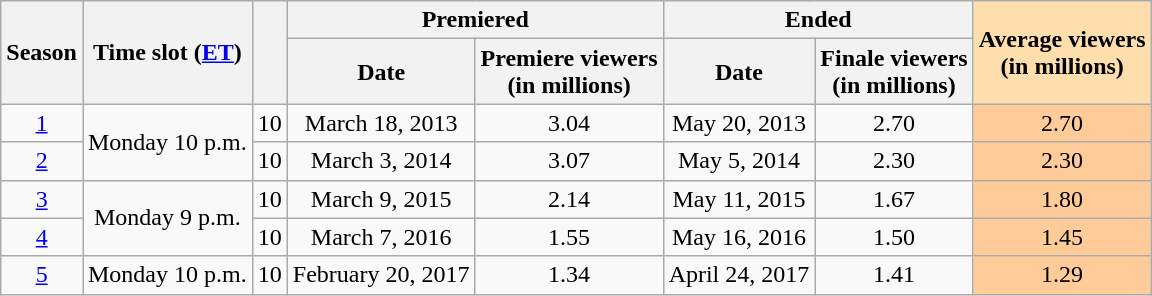<table class="wikitable" style=text-align:center>
<tr>
<th rowspan="2">Season</th>
<th rowspan="2">Time slot (<a href='#'>ET</a>)</th>
<th rowspan="2"></th>
<th colspan="2">Premiered</th>
<th colspan="2">Ended</th>
<th style=background:#ffdead rowspan="2">Average viewers<br>(in millions)</th>
</tr>
<tr>
<th>Date</th>
<th>Premiere viewers<br>(in millions)</th>
<th>Date</th>
<th>Finale viewers<br>(in millions)</th>
</tr>
<tr>
<td><a href='#'>1</a></td>
<td rowspan="2">Monday 10 p.m.</td>
<td>10</td>
<td>March 18, 2013</td>
<td>3.04</td>
<td>May 20, 2013</td>
<td>2.70</td>
<td style="background:#fc9">2.70</td>
</tr>
<tr>
<td><a href='#'>2</a></td>
<td>10</td>
<td>March 3, 2014</td>
<td>3.07</td>
<td>May 5, 2014</td>
<td>2.30</td>
<td style="background:#fc9">2.30</td>
</tr>
<tr>
<td><a href='#'>3</a></td>
<td rowspan="2">Monday 9 p.m.</td>
<td>10</td>
<td>March 9, 2015</td>
<td>2.14</td>
<td>May 11, 2015</td>
<td>1.67</td>
<td style="background:#fc9">1.80</td>
</tr>
<tr>
<td><a href='#'>4</a></td>
<td>10</td>
<td>March 7, 2016</td>
<td>1.55</td>
<td>May 16, 2016</td>
<td>1.50</td>
<td style="background:#fc9">1.45</td>
</tr>
<tr>
<td><a href='#'>5</a></td>
<td>Monday 10 p.m.</td>
<td>10</td>
<td>February 20, 2017</td>
<td>1.34</td>
<td>April 24, 2017</td>
<td>1.41</td>
<td style="background:#fc9">1.29</td>
</tr>
</table>
